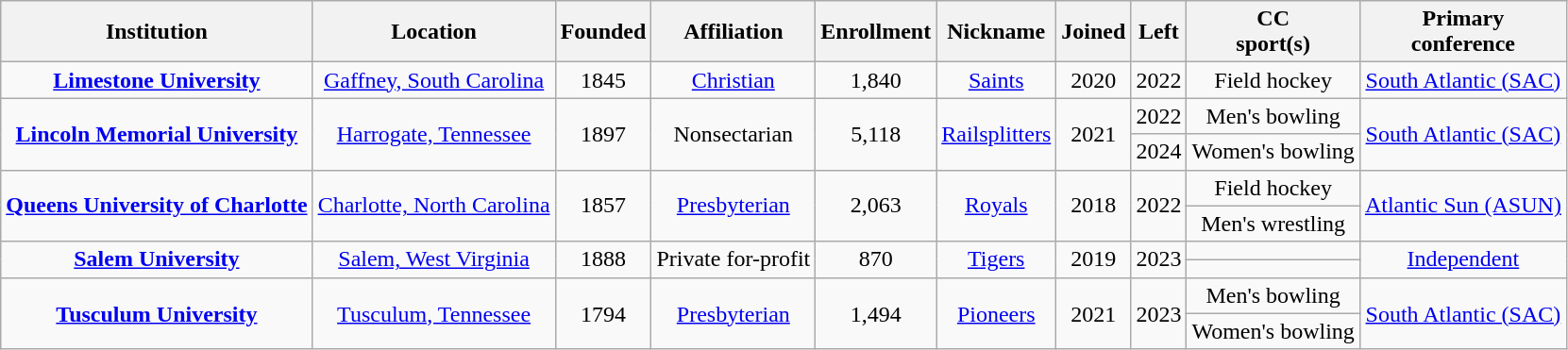<table class="wikitable sortable" style="text-align:center">
<tr>
<th>Institution</th>
<th>Location</th>
<th>Founded</th>
<th>Affiliation</th>
<th>Enrollment</th>
<th>Nickname</th>
<th>Joined</th>
<th>Left</th>
<th>CC<br>sport(s)</th>
<th>Primary<br>conference</th>
</tr>
<tr>
<td><strong><a href='#'>Limestone University</a></strong></td>
<td><a href='#'>Gaffney, South Carolina</a></td>
<td>1845</td>
<td><a href='#'>Christian</a></td>
<td>1,840</td>
<td><a href='#'>Saints</a></td>
<td>2020</td>
<td>2022</td>
<td>Field hockey</td>
<td><a href='#'>South Atlantic (SAC)</a></td>
</tr>
<tr>
<td rowspan=2><strong><a href='#'>Lincoln Memorial University</a></strong></td>
<td rowspan=2><a href='#'>Harrogate, Tennessee</a></td>
<td rowspan=2>1897</td>
<td rowspan=2>Nonsectarian</td>
<td rowspan=2>5,118</td>
<td rowspan=2><a href='#'>Railsplitters</a></td>
<td rowspan=2>2021</td>
<td>2022</td>
<td>Men's bowling</td>
<td rowspan=2><a href='#'>South Atlantic (SAC)</a></td>
</tr>
<tr>
<td>2024</td>
<td>Women's bowling</td>
</tr>
<tr>
<td rowspan=2><strong><a href='#'>Queens University of Charlotte</a></strong></td>
<td rowspan=2><a href='#'>Charlotte, North Carolina</a></td>
<td rowspan=2>1857</td>
<td rowspan=2><a href='#'>Presbyterian</a><br></td>
<td rowspan=2>2,063</td>
<td rowspan=2><a href='#'>Royals</a></td>
<td rowspan=2>2018</td>
<td rowspan=2>2022</td>
<td>Field hockey</td>
<td rowspan=2><a href='#'>Atlantic Sun (ASUN)</a></td>
</tr>
<tr>
<td>Men's wrestling</td>
</tr>
<tr>
<td rowspan=2><strong><a href='#'>Salem University</a></strong></td>
<td rowspan=2><a href='#'>Salem, West Virginia</a></td>
<td rowspan=2>1888</td>
<td rowspan=2>Private for-profit</td>
<td rowspan=2>870</td>
<td rowspan=2><a href='#'>Tigers</a></td>
<td rowspan=2>2019</td>
<td rowspan=2>2023</td>
<td></td>
<td rowspan=2><a href='#'>Independent</a></td>
</tr>
<tr>
<td></td>
</tr>
<tr>
<td rowspan=2><strong><a href='#'>Tusculum University</a></strong></td>
<td rowspan=2><a href='#'>Tusculum, Tennessee</a></td>
<td rowspan=2>1794</td>
<td rowspan=2><a href='#'>Presbyterian</a></td>
<td rowspan=2>1,494</td>
<td rowspan=2><a href='#'>Pioneers</a></td>
<td rowspan=2>2021</td>
<td rowspan=2>2023</td>
<td>Men's bowling</td>
<td rowspan=2><a href='#'>South Atlantic (SAC)</a></td>
</tr>
<tr>
<td>Women's bowling</td>
</tr>
</table>
